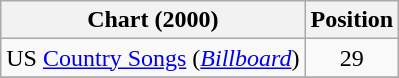<table class="wikitable sortable">
<tr>
<th scope="col">Chart (2000)</th>
<th scope="col">Position</th>
</tr>
<tr>
<td>US <a href='#'>Country Songs</a> (<em><a href='#'>Billboard</a></em>)</td>
<td align="center">29</td>
</tr>
<tr>
</tr>
</table>
